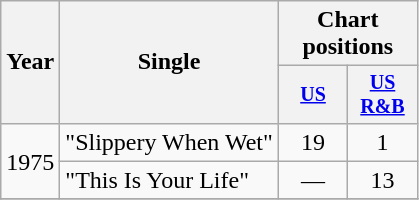<table class="wikitable" style="text-align:center;">
<tr>
<th rowspan="2">Year</th>
<th rowspan="2">Single</th>
<th colspan="2">Chart positions</th>
</tr>
<tr style="font-size:smaller;">
<th width="40"><a href='#'>US</a></th>
<th width="40"><a href='#'>US<br>R&B</a></th>
</tr>
<tr>
<td rowspan="2">1975</td>
<td align="left">"Slippery When Wet"</td>
<td>19</td>
<td>1</td>
</tr>
<tr>
<td align="left">"This Is Your Life"</td>
<td>—</td>
<td>13</td>
</tr>
<tr>
</tr>
</table>
